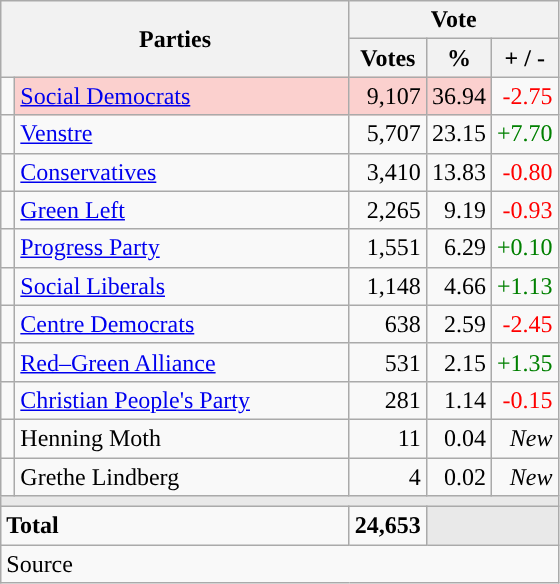<table class="wikitable" style="text-align:right;">
<tr>
<th style="text-align:centre;" rowspan="2" colspan="2" width="225">Parties</th>
<th colspan="3">Vote</th>
</tr>
<tr>
<th width="15">Votes</th>
<th width="15">%</th>
<th width="15">+ / -</th>
</tr>
<tr>
<td width="2" style="color:inherit;background:"></td>
<td bgcolor=#fbd0ce  align="left"><a href='#'>Social Democrats</a></td>
<td bgcolor=#fbd0ce>9,107</td>
<td bgcolor=#fbd0ce>36.94</td>
<td style=color:red;>-2.75</td>
</tr>
<tr>
<td width="2" style="color:inherit;background:"></td>
<td align="left"><a href='#'>Venstre</a></td>
<td>5,707</td>
<td>23.15</td>
<td style=color:green;>+7.70</td>
</tr>
<tr>
<td width="2" style="color:inherit;background:"></td>
<td align="left"><a href='#'>Conservatives</a></td>
<td>3,410</td>
<td>13.83</td>
<td style=color:red;>-0.80</td>
</tr>
<tr>
<td width="2" style="color:inherit;background:"></td>
<td align="left"><a href='#'>Green Left</a></td>
<td>2,265</td>
<td>9.19</td>
<td style=color:red;>-0.93</td>
</tr>
<tr>
<td width="2" style="color:inherit;background:"></td>
<td align="left"><a href='#'>Progress Party</a></td>
<td>1,551</td>
<td>6.29</td>
<td style=color:green;>+0.10</td>
</tr>
<tr>
<td width="2" style="color:inherit;background:"></td>
<td align="left"><a href='#'>Social Liberals</a></td>
<td>1,148</td>
<td>4.66</td>
<td style=color:green;>+1.13</td>
</tr>
<tr>
<td width="2" style="color:inherit;background:"></td>
<td align="left"><a href='#'>Centre Democrats</a></td>
<td>638</td>
<td>2.59</td>
<td style=color:red;>-2.45</td>
</tr>
<tr>
<td width="2" style="color:inherit;background:"></td>
<td align="left"><a href='#'>Red–Green Alliance</a></td>
<td>531</td>
<td>2.15</td>
<td style=color:green;>+1.35</td>
</tr>
<tr>
<td width="2" style="color:inherit;background:"></td>
<td align="left"><a href='#'>Christian People's Party</a></td>
<td>281</td>
<td>1.14</td>
<td style=color:red;>-0.15</td>
</tr>
<tr>
<td width="2" style="color:inherit;background:"></td>
<td align="left">Henning Moth</td>
<td>11</td>
<td>0.04</td>
<td><em>New</em></td>
</tr>
<tr>
<td width="2" style="color:inherit;background:"></td>
<td align="left">Grethe Lindberg</td>
<td>4</td>
<td>0.02</td>
<td><em>New</em></td>
</tr>
<tr>
<td colspan="7" bgcolor="#E9E9E9"></td>
</tr>
<tr>
<td align="left" colspan="2"><strong>Total</strong></td>
<td><strong>24,653</strong></td>
<td bgcolor="#E9E9E9" colspan="2"></td>
</tr>
<tr>
<td align="left" colspan="6">Source</td>
</tr>
</table>
